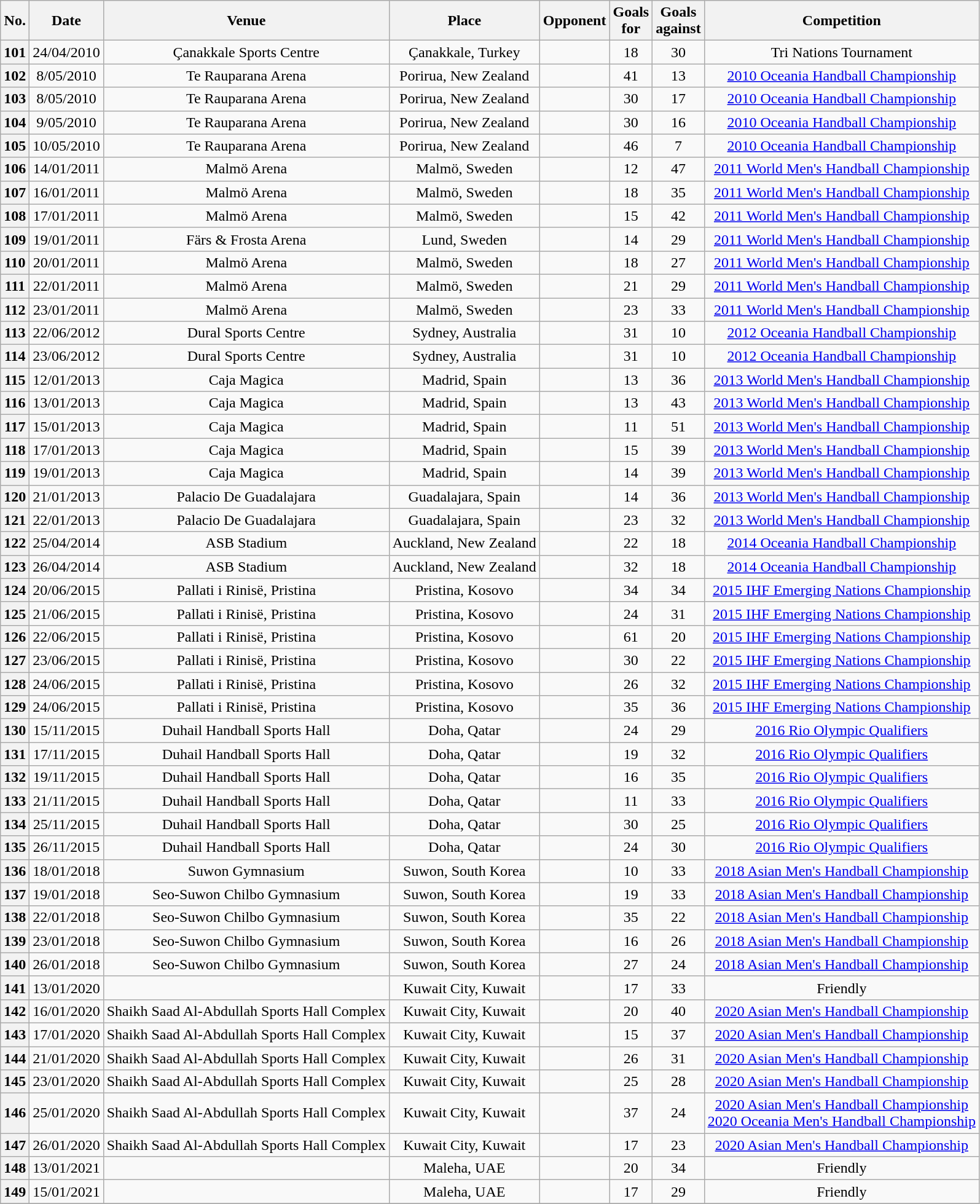<table class="wikitable" style="text-align: center;">
<tr>
<th>No.</th>
<th>Date</th>
<th>Venue</th>
<th>Place</th>
<th>Opponent</th>
<th>Goals <br>for</th>
<th>Goals <br>against</th>
<th>Competition</th>
</tr>
<tr>
<th>101</th>
<td>24/04/2010</td>
<td>Çanakkale Sports Centre</td>
<td>Çanakkale, Turkey</td>
<td></td>
<td>18</td>
<td>30</td>
<td>Tri Nations Tournament</td>
</tr>
<tr>
<th>102</th>
<td>8/05/2010</td>
<td>Te Rauparana Arena</td>
<td>Porirua, New Zealand</td>
<td></td>
<td>41</td>
<td>13</td>
<td><a href='#'>2010 Oceania Handball Championship</a></td>
</tr>
<tr>
<th>103</th>
<td>8/05/2010</td>
<td>Te Rauparana Arena</td>
<td>Porirua, New Zealand</td>
<td></td>
<td>30</td>
<td>17</td>
<td><a href='#'>2010 Oceania Handball Championship</a></td>
</tr>
<tr>
<th>104</th>
<td>9/05/2010</td>
<td>Te Rauparana Arena</td>
<td>Porirua, New Zealand</td>
<td></td>
<td>30</td>
<td>16</td>
<td><a href='#'>2010 Oceania Handball Championship</a></td>
</tr>
<tr>
<th>105</th>
<td>10/05/2010</td>
<td>Te Rauparana Arena</td>
<td>Porirua, New Zealand</td>
<td></td>
<td>46</td>
<td>7</td>
<td><a href='#'>2010 Oceania Handball Championship</a></td>
</tr>
<tr>
<th>106</th>
<td>14/01/2011</td>
<td>Malmö Arena</td>
<td>Malmö, Sweden</td>
<td></td>
<td>12</td>
<td>47</td>
<td><a href='#'>2011 World Men's Handball Championship</a></td>
</tr>
<tr>
<th>107</th>
<td>16/01/2011</td>
<td>Malmö Arena</td>
<td>Malmö, Sweden</td>
<td></td>
<td>18</td>
<td>35</td>
<td><a href='#'>2011 World Men's Handball Championship</a></td>
</tr>
<tr>
<th>108</th>
<td>17/01/2011</td>
<td>Malmö Arena</td>
<td>Malmö, Sweden</td>
<td></td>
<td>15</td>
<td>42</td>
<td><a href='#'>2011 World Men's Handball Championship</a></td>
</tr>
<tr>
<th>109</th>
<td>19/01/2011</td>
<td>Färs & Frosta Arena</td>
<td>Lund, Sweden</td>
<td></td>
<td>14</td>
<td>29</td>
<td><a href='#'>2011 World Men's Handball Championship</a></td>
</tr>
<tr>
<th>110</th>
<td>20/01/2011</td>
<td>Malmö Arena</td>
<td>Malmö, Sweden</td>
<td></td>
<td>18</td>
<td>27</td>
<td><a href='#'>2011 World Men's Handball Championship</a></td>
</tr>
<tr>
<th>111</th>
<td>22/01/2011</td>
<td>Malmö Arena</td>
<td>Malmö, Sweden</td>
<td></td>
<td>21</td>
<td>29</td>
<td><a href='#'>2011 World Men's Handball Championship</a></td>
</tr>
<tr>
<th>112</th>
<td>23/01/2011</td>
<td>Malmö Arena</td>
<td>Malmö, Sweden</td>
<td></td>
<td>23</td>
<td>33</td>
<td><a href='#'>2011 World Men's Handball Championship</a></td>
</tr>
<tr>
<th>113</th>
<td>22/06/2012</td>
<td>Dural Sports Centre</td>
<td>Sydney, Australia</td>
<td></td>
<td>31</td>
<td>10</td>
<td><a href='#'>2012 Oceania Handball Championship</a></td>
</tr>
<tr>
<th>114</th>
<td>23/06/2012</td>
<td>Dural Sports Centre</td>
<td>Sydney, Australia</td>
<td></td>
<td>31</td>
<td>10</td>
<td><a href='#'>2012 Oceania Handball Championship</a></td>
</tr>
<tr>
<th>115</th>
<td>12/01/2013</td>
<td>Caja Magica</td>
<td>Madrid, Spain</td>
<td></td>
<td>13</td>
<td>36</td>
<td><a href='#'>2013 World Men's Handball Championship</a></td>
</tr>
<tr>
<th>116</th>
<td>13/01/2013</td>
<td>Caja Magica</td>
<td>Madrid, Spain</td>
<td></td>
<td>13</td>
<td>43</td>
<td><a href='#'>2013 World Men's Handball Championship</a></td>
</tr>
<tr>
<th>117</th>
<td>15/01/2013</td>
<td>Caja Magica</td>
<td>Madrid, Spain</td>
<td></td>
<td>11</td>
<td>51</td>
<td><a href='#'>2013 World Men's Handball Championship</a></td>
</tr>
<tr>
<th>118</th>
<td>17/01/2013</td>
<td>Caja Magica</td>
<td>Madrid, Spain</td>
<td></td>
<td>15</td>
<td>39</td>
<td><a href='#'>2013 World Men's Handball Championship</a></td>
</tr>
<tr>
<th>119</th>
<td>19/01/2013</td>
<td>Caja Magica</td>
<td>Madrid, Spain</td>
<td></td>
<td>14</td>
<td>39</td>
<td><a href='#'>2013 World Men's Handball Championship</a></td>
</tr>
<tr>
<th>120</th>
<td>21/01/2013</td>
<td>Palacio De Guadalajara</td>
<td>Guadalajara, Spain</td>
<td></td>
<td>14</td>
<td>36</td>
<td><a href='#'>2013 World Men's Handball Championship</a></td>
</tr>
<tr>
<th>121</th>
<td>22/01/2013</td>
<td>Palacio De Guadalajara</td>
<td>Guadalajara, Spain</td>
<td></td>
<td>23</td>
<td>32</td>
<td><a href='#'>2013 World Men's Handball Championship</a></td>
</tr>
<tr>
<th>122</th>
<td>25/04/2014</td>
<td>ASB Stadium</td>
<td>Auckland, New Zealand</td>
<td></td>
<td>22</td>
<td>18</td>
<td><a href='#'>2014 Oceania Handball Championship</a></td>
</tr>
<tr>
<th>123</th>
<td>26/04/2014</td>
<td>ASB Stadium</td>
<td>Auckland, New Zealand</td>
<td></td>
<td>32</td>
<td>18</td>
<td><a href='#'>2014 Oceania Handball Championship</a></td>
</tr>
<tr>
<th>124</th>
<td>20/06/2015</td>
<td>Pallati i Rinisë, Pristina</td>
<td>Pristina, Kosovo</td>
<td></td>
<td>34</td>
<td>34</td>
<td><a href='#'>2015 IHF Emerging Nations Championship</a></td>
</tr>
<tr>
<th>125</th>
<td>21/06/2015</td>
<td>Pallati i Rinisë, Pristina</td>
<td>Pristina, Kosovo</td>
<td></td>
<td>24</td>
<td>31</td>
<td><a href='#'>2015 IHF Emerging Nations Championship</a></td>
</tr>
<tr>
<th>126</th>
<td>22/06/2015</td>
<td>Pallati i Rinisë, Pristina</td>
<td>Pristina, Kosovo</td>
<td></td>
<td>61</td>
<td>20</td>
<td><a href='#'>2015 IHF Emerging Nations Championship</a></td>
</tr>
<tr>
<th>127</th>
<td>23/06/2015</td>
<td>Pallati i Rinisë, Pristina</td>
<td>Pristina, Kosovo</td>
<td></td>
<td>30</td>
<td>22</td>
<td><a href='#'>2015 IHF Emerging Nations Championship</a></td>
</tr>
<tr>
<th>128</th>
<td>24/06/2015</td>
<td>Pallati i Rinisë, Pristina</td>
<td>Pristina, Kosovo</td>
<td></td>
<td>26</td>
<td>32</td>
<td><a href='#'>2015 IHF Emerging Nations Championship</a></td>
</tr>
<tr>
<th>129</th>
<td>24/06/2015</td>
<td>Pallati i Rinisë, Pristina</td>
<td>Pristina, Kosovo</td>
<td></td>
<td>35</td>
<td>36</td>
<td><a href='#'>2015 IHF Emerging Nations Championship</a></td>
</tr>
<tr>
<th>130</th>
<td>15/11/2015</td>
<td>Duhail Handball Sports Hall</td>
<td>Doha, Qatar</td>
<td></td>
<td>24</td>
<td>29</td>
<td><a href='#'>2016 Rio Olympic Qualifiers</a></td>
</tr>
<tr>
<th>131</th>
<td>17/11/2015</td>
<td>Duhail Handball Sports Hall</td>
<td>Doha, Qatar</td>
<td></td>
<td>19</td>
<td>32</td>
<td><a href='#'>2016 Rio Olympic Qualifiers</a></td>
</tr>
<tr>
<th>132</th>
<td>19/11/2015</td>
<td>Duhail Handball Sports Hall</td>
<td>Doha, Qatar</td>
<td></td>
<td>16</td>
<td>35</td>
<td><a href='#'>2016 Rio Olympic Qualifiers</a></td>
</tr>
<tr>
<th>133</th>
<td>21/11/2015</td>
<td>Duhail Handball Sports Hall</td>
<td>Doha, Qatar</td>
<td></td>
<td>11</td>
<td>33</td>
<td><a href='#'>2016 Rio Olympic Qualifiers</a></td>
</tr>
<tr>
<th>134</th>
<td>25/11/2015</td>
<td>Duhail Handball Sports Hall</td>
<td>Doha, Qatar</td>
<td></td>
<td>30</td>
<td>25</td>
<td><a href='#'>2016 Rio Olympic Qualifiers</a></td>
</tr>
<tr>
<th>135</th>
<td>26/11/2015</td>
<td>Duhail Handball Sports Hall</td>
<td>Doha, Qatar</td>
<td></td>
<td>24</td>
<td>30</td>
<td><a href='#'>2016 Rio Olympic Qualifiers</a></td>
</tr>
<tr>
<th>136</th>
<td>18/01/2018</td>
<td>Suwon Gymnasium</td>
<td>Suwon, South Korea</td>
<td></td>
<td>10</td>
<td>33</td>
<td><a href='#'>2018 Asian Men's Handball Championship</a></td>
</tr>
<tr>
<th>137</th>
<td>19/01/2018</td>
<td>Seo-Suwon Chilbo Gymnasium</td>
<td>Suwon, South Korea</td>
<td></td>
<td>19</td>
<td>33</td>
<td><a href='#'>2018 Asian Men's Handball Championship</a></td>
</tr>
<tr>
<th>138</th>
<td>22/01/2018</td>
<td>Seo-Suwon Chilbo Gymnasium</td>
<td>Suwon, South Korea</td>
<td></td>
<td>35</td>
<td>22</td>
<td><a href='#'>2018 Asian Men's Handball Championship</a></td>
</tr>
<tr>
<th>139</th>
<td>23/01/2018</td>
<td>Seo-Suwon Chilbo Gymnasium</td>
<td>Suwon, South Korea</td>
<td></td>
<td>16</td>
<td>26</td>
<td><a href='#'>2018 Asian Men's Handball Championship</a></td>
</tr>
<tr>
<th>140</th>
<td>26/01/2018</td>
<td>Seo-Suwon Chilbo Gymnasium</td>
<td>Suwon, South Korea</td>
<td></td>
<td>27</td>
<td>24</td>
<td><a href='#'>2018 Asian Men's Handball Championship</a></td>
</tr>
<tr>
<th>141</th>
<td>13/01/2020</td>
<td></td>
<td>Kuwait City, Kuwait</td>
<td></td>
<td>17</td>
<td>33</td>
<td>Friendly</td>
</tr>
<tr>
<th>142</th>
<td>16/01/2020</td>
<td>Shaikh Saad Al-Abdullah Sports Hall Complex</td>
<td>Kuwait City, Kuwait</td>
<td></td>
<td>20</td>
<td>40</td>
<td><a href='#'>2020 Asian Men's Handball Championship</a></td>
</tr>
<tr>
<th>143</th>
<td>17/01/2020</td>
<td>Shaikh Saad Al-Abdullah Sports Hall Complex</td>
<td>Kuwait City, Kuwait</td>
<td></td>
<td>15</td>
<td>37</td>
<td><a href='#'>2020 Asian Men's Handball Championship</a></td>
</tr>
<tr>
<th>144</th>
<td>21/01/2020</td>
<td>Shaikh Saad Al-Abdullah Sports Hall Complex</td>
<td>Kuwait City, Kuwait</td>
<td></td>
<td>26</td>
<td>31</td>
<td><a href='#'>2020 Asian Men's Handball Championship</a></td>
</tr>
<tr>
<th>145</th>
<td>23/01/2020</td>
<td>Shaikh Saad Al-Abdullah Sports Hall Complex</td>
<td>Kuwait City, Kuwait</td>
<td></td>
<td>25</td>
<td>28</td>
<td><a href='#'>2020 Asian Men's Handball Championship</a></td>
</tr>
<tr>
<th>146</th>
<td>25/01/2020</td>
<td>Shaikh Saad Al-Abdullah Sports Hall Complex</td>
<td>Kuwait City, Kuwait</td>
<td></td>
<td>37</td>
<td>24</td>
<td><a href='#'>2020 Asian Men's Handball Championship</a><br><a href='#'>2020 Oceania Men's Handball Championship</a></td>
</tr>
<tr>
<th>147</th>
<td>26/01/2020</td>
<td>Shaikh Saad Al-Abdullah Sports Hall Complex</td>
<td>Kuwait City, Kuwait</td>
<td></td>
<td>17</td>
<td>23</td>
<td><a href='#'>2020 Asian Men's Handball Championship</a></td>
</tr>
<tr>
<th>148</th>
<td>13/01/2021</td>
<td></td>
<td>Maleha, UAE</td>
<td></td>
<td>20</td>
<td>34</td>
<td>Friendly</td>
</tr>
<tr>
<th>149</th>
<td>15/01/2021</td>
<td></td>
<td>Maleha, UAE</td>
<td></td>
<td>17</td>
<td>29</td>
<td>Friendly</td>
</tr>
<tr>
</tr>
</table>
